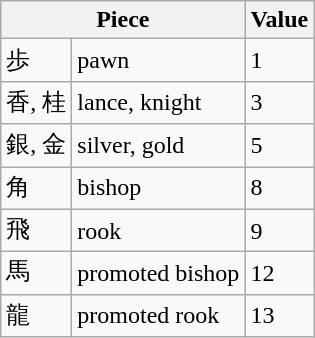<table class='wikitable'>
<tr>
<th colspan="2">Piece</th>
<th>Value</th>
</tr>
<tr>
<td>歩</td>
<td>pawn</td>
<td>1</td>
</tr>
<tr>
<td>香, 桂</td>
<td>lance, knight</td>
<td>3</td>
</tr>
<tr>
<td>銀, 金</td>
<td>silver, gold</td>
<td>5</td>
</tr>
<tr>
<td>角</td>
<td>bishop</td>
<td>8</td>
</tr>
<tr>
<td>飛</td>
<td>rook</td>
<td>9</td>
</tr>
<tr>
<td>馬</td>
<td>promoted bishop</td>
<td>12</td>
</tr>
<tr>
<td>龍</td>
<td>promoted rook</td>
<td>13</td>
</tr>
</table>
